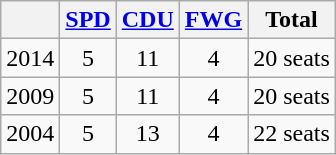<table class="wikitable" style="text-align:center">
<tr>
<th> </th>
<th><a href='#'>SPD</a></th>
<th><a href='#'>CDU</a></th>
<th><a href='#'>FWG</a></th>
<th><strong>Total</strong></th>
</tr>
<tr>
<td>2014</td>
<td>5</td>
<td>11</td>
<td>4</td>
<td>20 seats</td>
</tr>
<tr>
<td>2009</td>
<td>5</td>
<td>11</td>
<td>4</td>
<td>20 seats</td>
</tr>
<tr>
<td>2004</td>
<td>5</td>
<td>13</td>
<td>4</td>
<td>22 seats</td>
</tr>
</table>
